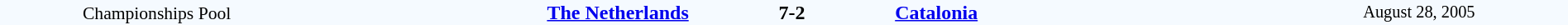<table style="width: 100%; background:#F5FAFF;" cellspacing="0">
<tr>
<td align=center rowspan=3 width=20% style=font-size:90%>Championships Pool</td>
</tr>
<tr>
<td width=24% align=right><strong><a href='#'>The Netherlands</a></strong></td>
<td align=center width=13%><strong>7-2</strong></td>
<td width=24%><strong><a href='#'>Catalonia</a></strong></td>
<td style=font-size:85% rowspan=3 align=center>August 28, 2005</td>
</tr>
</table>
